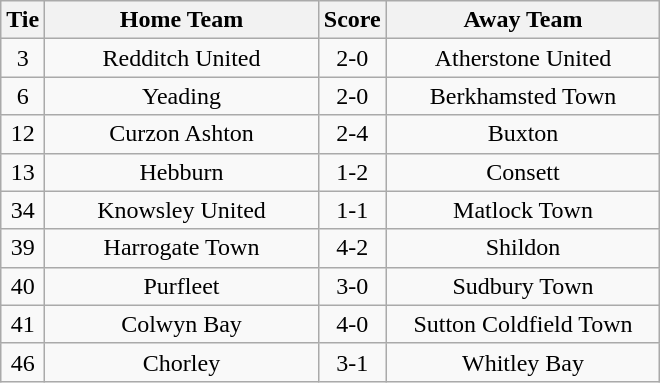<table class="wikitable" style="text-align:center;">
<tr>
<th width=20>Tie</th>
<th width=175>Home Team</th>
<th width=20>Score</th>
<th width=175>Away Team</th>
</tr>
<tr>
<td>3</td>
<td>Redditch United</td>
<td>2-0</td>
<td>Atherstone United</td>
</tr>
<tr>
<td>6</td>
<td>Yeading</td>
<td>2-0</td>
<td>Berkhamsted Town</td>
</tr>
<tr>
<td>12</td>
<td>Curzon Ashton</td>
<td>2-4</td>
<td>Buxton</td>
</tr>
<tr>
<td>13</td>
<td>Hebburn</td>
<td>1-2</td>
<td>Consett</td>
</tr>
<tr>
<td>34</td>
<td>Knowsley United</td>
<td>1-1</td>
<td>Matlock Town</td>
</tr>
<tr>
<td>39</td>
<td>Harrogate Town</td>
<td>4-2</td>
<td>Shildon</td>
</tr>
<tr>
<td>40</td>
<td>Purfleet</td>
<td>3-0</td>
<td>Sudbury Town</td>
</tr>
<tr>
<td>41</td>
<td>Colwyn Bay</td>
<td>4-0</td>
<td>Sutton Coldfield Town</td>
</tr>
<tr>
<td>46</td>
<td>Chorley</td>
<td>3-1</td>
<td>Whitley Bay</td>
</tr>
</table>
